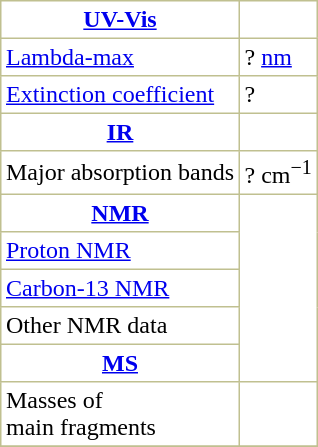<table border="1" cellspacing="0" cellpadding="3" style="margin: 0 0 0 0.5em; background: #FFFFFF; border-collapse: collapse; border-color: #C0C090;">
<tr>
<th><a href='#'>UV-Vis</a></th>
</tr>
<tr>
<td><a href='#'>Lambda-max</a></td>
<td>? <a href='#'>nm</a></td>
</tr>
<tr>
<td><a href='#'>Extinction coefficient</a></td>
<td>?</td>
</tr>
<tr>
<th><a href='#'>IR</a></th>
</tr>
<tr>
<td>Major absorption bands</td>
<td>? cm<sup>−1</sup></td>
</tr>
<tr>
<th><a href='#'>NMR</a></th>
</tr>
<tr>
<td><a href='#'>Proton NMR</a> </td>
</tr>
<tr>
<td><a href='#'>Carbon-13 NMR</a> </td>
</tr>
<tr>
<td>Other NMR data </td>
</tr>
<tr>
<th><a href='#'>MS</a></th>
</tr>
<tr>
<td>Masses of <br>main fragments</td>
<td></td>
</tr>
<tr>
</tr>
</table>
